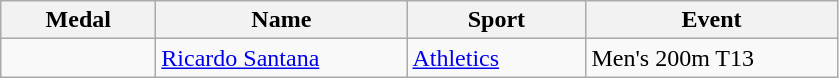<table class="wikitable">
<tr>
<th style="width:6em">Medal</th>
<th style="width:10em">Name</th>
<th style="width:7em">Sport</th>
<th style="width:10em">Event</th>
</tr>
<tr>
<td></td>
<td><a href='#'>Ricardo Santana</a></td>
<td><a href='#'>Athletics</a></td>
<td>Men's 200m T13</td>
</tr>
</table>
